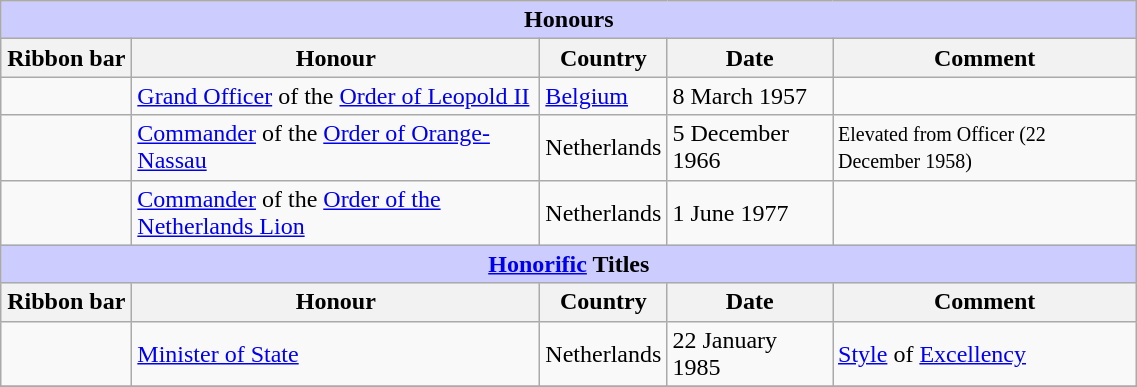<table class="wikitable" style="width:60%;">
<tr style="background:#ccf; text-align:center;">
<td colspan=5><strong>Honours</strong></td>
</tr>
<tr>
<th style="width:80px;">Ribbon bar</th>
<th>Honour</th>
<th>Country</th>
<th>Date</th>
<th>Comment</th>
</tr>
<tr>
<td></td>
<td><a href='#'>Grand Officer</a> of the <a href='#'>Order of Leopold II</a></td>
<td><a href='#'>Belgium</a></td>
<td>8 March 1957</td>
<td></td>
</tr>
<tr>
<td></td>
<td><a href='#'>Commander</a> of the <a href='#'>Order of Orange-Nassau</a></td>
<td>Netherlands</td>
<td>5 December 1966</td>
<td><small>Elevated from Officer (22 December 1958)</small></td>
</tr>
<tr>
<td></td>
<td><a href='#'>Commander</a> of the <a href='#'>Order of the Netherlands Lion</a></td>
<td>Netherlands</td>
<td>1 June 1977</td>
<td></td>
</tr>
<tr style="background:#ccf; text-align:center;">
<td colspan=5><strong><a href='#'>Honorific</a> Titles</strong></td>
</tr>
<tr>
<th style="width:80px;">Ribbon bar</th>
<th>Honour</th>
<th>Country</th>
<th>Date</th>
<th>Comment</th>
</tr>
<tr>
<td></td>
<td><a href='#'>Minister of State</a></td>
<td>Netherlands</td>
<td>22 January 1985</td>
<td><a href='#'>Style</a> of <a href='#'>Excellency</a></td>
</tr>
<tr>
</tr>
</table>
